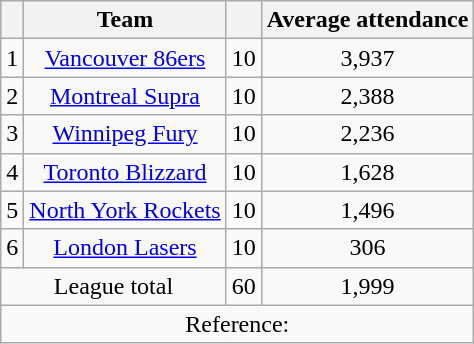<table class="wikitable" style="text-align:center">
<tr>
<th></th>
<th>Team</th>
<th></th>
<th>Average attendance</th>
</tr>
<tr>
<td>1</td>
<td><a href='#'>Vancouver 86ers</a></td>
<td>10</td>
<td>3,937</td>
</tr>
<tr>
<td>2</td>
<td><a href='#'>Montreal Supra</a></td>
<td>10</td>
<td>2,388</td>
</tr>
<tr>
<td>3</td>
<td><a href='#'>Winnipeg Fury</a></td>
<td>10</td>
<td>2,236</td>
</tr>
<tr>
<td>4</td>
<td><a href='#'>Toronto Blizzard</a></td>
<td>10</td>
<td>1,628</td>
</tr>
<tr>
<td>5</td>
<td><a href='#'>North York Rockets</a></td>
<td>10</td>
<td>1,496</td>
</tr>
<tr>
<td>6</td>
<td><a href='#'>London Lasers</a></td>
<td>10</td>
<td>306</td>
</tr>
<tr>
<td colspan="2">League total</td>
<td>60</td>
<td>1,999</td>
</tr>
<tr>
<td colspan="4">Reference:</td>
</tr>
</table>
